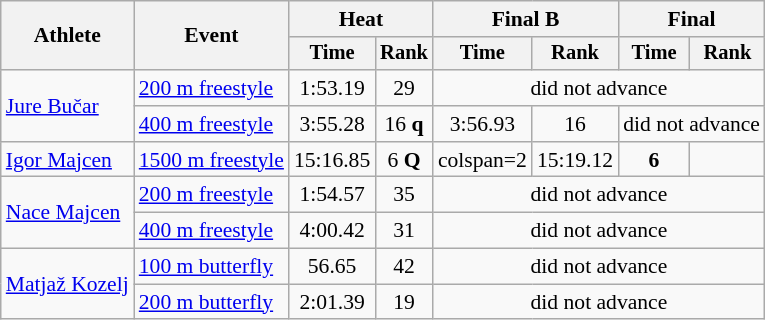<table class=wikitable style="font-size:90%">
<tr>
<th rowspan="2">Athlete</th>
<th rowspan="2">Event</th>
<th colspan="2">Heat</th>
<th colspan="2">Final B</th>
<th colspan="2">Final</th>
</tr>
<tr style="font-size:95%">
<th>Time</th>
<th>Rank</th>
<th>Time</th>
<th>Rank</th>
<th>Time</th>
<th>Rank</th>
</tr>
<tr align=center>
<td align=left rowspan=2><a href='#'>Jure Bučar</a></td>
<td align=left><a href='#'>200 m freestyle</a></td>
<td>1:53.19</td>
<td>29</td>
<td colspan=4>did not advance</td>
</tr>
<tr align=center>
<td align=left><a href='#'>400 m freestyle</a></td>
<td>3:55.28</td>
<td>16 <strong>q</strong></td>
<td>3:56.93</td>
<td>16</td>
<td colspan=2>did not advance</td>
</tr>
<tr align=center>
<td align=left rowspan=1><a href='#'>Igor Majcen</a></td>
<td align=left><a href='#'>1500 m freestyle</a></td>
<td>15:16.85</td>
<td>6 <strong>Q</strong></td>
<td>colspan=2 </td>
<td>15:19.12</td>
<td><strong>6</strong></td>
</tr>
<tr align=center>
<td align=left rowspan=2><a href='#'>Nace Majcen</a></td>
<td align=left><a href='#'>200 m freestyle</a></td>
<td>1:54.57</td>
<td>35</td>
<td colspan=4>did not advance</td>
</tr>
<tr align=center>
<td align=left><a href='#'>400 m freestyle</a></td>
<td>4:00.42</td>
<td>31</td>
<td colspan=6>did not advance</td>
</tr>
<tr align=center>
<td align=left rowspan=2><a href='#'>Matjaž Kozelj</a></td>
<td align=left><a href='#'>100 m butterfly</a></td>
<td>56.65</td>
<td>42</td>
<td colspan=4>did not advance</td>
</tr>
<tr align=center>
<td align=left><a href='#'>200 m butterfly</a></td>
<td>2:01.39</td>
<td>19</td>
<td colspan=4>did not advance</td>
</tr>
</table>
